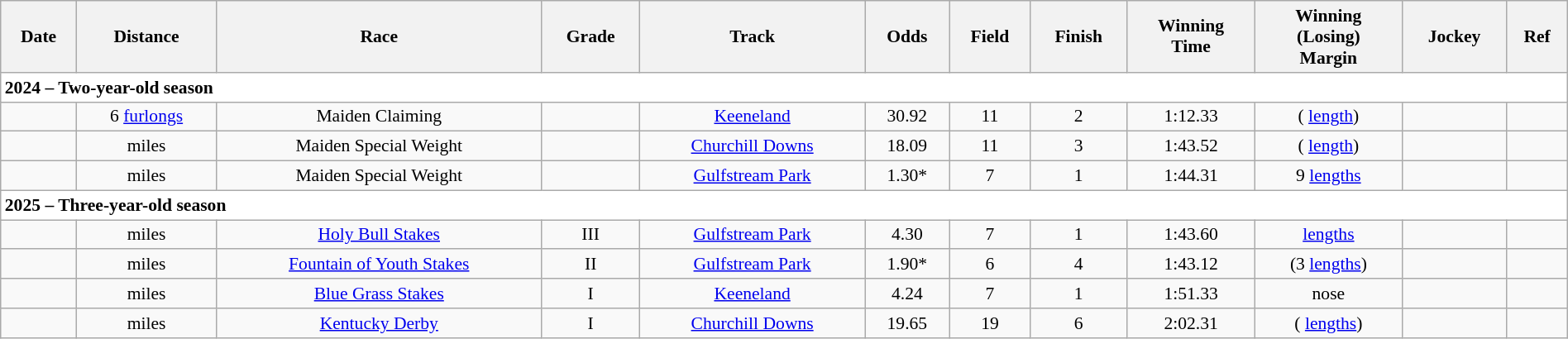<table class = "wikitable sortable" style="text-align:center; width:100%; font-size:90%">
<tr>
<th scope="col">Date</th>
<th scope="col">Distance</th>
<th scope="col">Race</th>
<th scope="col">Grade</th>
<th scope="col">Track</th>
<th scope="col">Odds</th>
<th scope="col">Field</th>
<th scope="col">Finish</th>
<th scope="col">Winning<br>Time</th>
<th scope="col">Winning<br>(Losing)<br>Margin</th>
<th scope="col">Jockey</th>
<th scope="col" class="unsortable">Ref</th>
</tr>
<tr style="background-color:white">
<td align="left" colspan=12><strong>2024 – Two-year-old season</strong></td>
</tr>
<tr>
<td></td>
<td> 6 <a href='#'>furlongs</a></td>
<td> Maiden Claiming</td>
<td></td>
<td><a href='#'>Keeneland</a></td>
<td> 30.92</td>
<td>11</td>
<td>2</td>
<td>1:12.33</td>
<td> ( <a href='#'>length</a>)</td>
<td></td>
<td></td>
</tr>
<tr>
<td></td>
<td>  miles</td>
<td> Maiden Special Weight</td>
<td></td>
<td><a href='#'>Churchill Downs</a></td>
<td> 18.09</td>
<td>11</td>
<td>3</td>
<td>1:43.52</td>
<td> (  <a href='#'>length</a>)</td>
<td></td>
<td></td>
</tr>
<tr>
<td></td>
<td>  miles</td>
<td> Maiden Special Weight</td>
<td></td>
<td><a href='#'>Gulfstream Park</a></td>
<td> 1.30*</td>
<td>7</td>
<td>1</td>
<td>1:44.31</td>
<td> 9 <a href='#'>lengths</a></td>
<td></td>
<td></td>
</tr>
<tr style="background-color:white">
<td align="left" colspan=12><strong>2025 – Three-year-old season</strong></td>
</tr>
<tr>
<td></td>
<td>  miles</td>
<td><a href='#'>Holy Bull Stakes</a></td>
<td>III</td>
<td><a href='#'>Gulfstream Park</a></td>
<td> 4.30</td>
<td>7</td>
<td>1</td>
<td>1:43.60</td>
<td>   <a href='#'>lengths</a></td>
<td></td>
<td></td>
</tr>
<tr>
<td></td>
<td>  miles</td>
<td><a href='#'>Fountain of Youth Stakes</a></td>
<td>II</td>
<td><a href='#'>Gulfstream Park</a></td>
<td> 1.90*</td>
<td>6</td>
<td>4</td>
<td>1:43.12</td>
<td>  (3 <a href='#'>lengths</a>)</td>
<td></td>
<td></td>
</tr>
<tr>
<td></td>
<td>  miles</td>
<td><a href='#'>Blue Grass Stakes</a></td>
<td>I</td>
<td><a href='#'>Keeneland</a></td>
<td> 4.24</td>
<td>7</td>
<td>1</td>
<td>1:51.33</td>
<td> nose</td>
<td></td>
<td></td>
</tr>
<tr>
<td></td>
<td>  miles</td>
<td><a href='#'>Kentucky Derby</a></td>
<td>I</td>
<td><a href='#'>Churchill Downs</a></td>
<td>  19.65</td>
<td>19</td>
<td>6</td>
<td>2:02.31</td>
<td> ( <a href='#'>lengths</a>)</td>
<td></td>
<td></td>
</tr>
</table>
